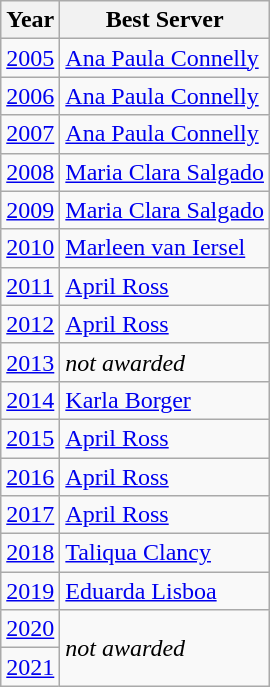<table class="wikitable sortable" style="display:inline-table;">
<tr>
<th>Year</th>
<th>Best Server</th>
</tr>
<tr>
<td><a href='#'>2005</a></td>
<td> <a href='#'>Ana Paula Connelly</a> </td>
</tr>
<tr>
<td><a href='#'>2006</a></td>
<td> <a href='#'>Ana Paula Connelly</a> </td>
</tr>
<tr>
<td><a href='#'>2007</a></td>
<td> <a href='#'>Ana Paula Connelly</a> </td>
</tr>
<tr>
<td><a href='#'>2008</a></td>
<td> <a href='#'>Maria Clara Salgado</a> </td>
</tr>
<tr>
<td><a href='#'>2009</a></td>
<td> <a href='#'>Maria Clara Salgado</a> </td>
</tr>
<tr>
<td><a href='#'>2010</a></td>
<td> <a href='#'>Marleen van Iersel</a></td>
</tr>
<tr>
<td><a href='#'>2011</a></td>
<td> <a href='#'>April Ross</a> </td>
</tr>
<tr>
<td><a href='#'>2012</a></td>
<td> <a href='#'>April Ross</a> </td>
</tr>
<tr>
<td><a href='#'>2013</a></td>
<td><em>not awarded</em></td>
</tr>
<tr>
<td><a href='#'>2014</a></td>
<td> <a href='#'>Karla Borger</a></td>
</tr>
<tr>
<td><a href='#'>2015</a></td>
<td> <a href='#'>April Ross</a> </td>
</tr>
<tr>
<td><a href='#'>2016</a></td>
<td> <a href='#'>April Ross</a> </td>
</tr>
<tr>
<td><a href='#'>2017</a></td>
<td> <a href='#'>April Ross</a> </td>
</tr>
<tr>
<td><a href='#'>2018</a></td>
<td> <a href='#'>Taliqua Clancy</a></td>
</tr>
<tr>
<td><a href='#'>2019</a></td>
<td> <a href='#'>Eduarda Lisboa</a></td>
</tr>
<tr>
<td><a href='#'>2020</a></td>
<td rowspan=2><em>not awarded</em></td>
</tr>
<tr>
<td><a href='#'>2021</a></td>
</tr>
</table>
